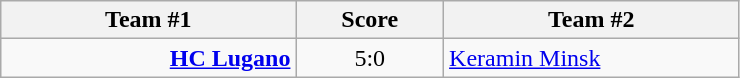<table class="wikitable" style="text-align: center;">
<tr>
<th width=22%>Team #1</th>
<th width=11%>Score</th>
<th width=22%>Team #2</th>
</tr>
<tr>
<td style="text-align: right;"><strong><a href='#'>HC Lugano</a></strong> </td>
<td>5:0</td>
<td style="text-align: left;"> <a href='#'>Keramin Minsk</a></td>
</tr>
</table>
